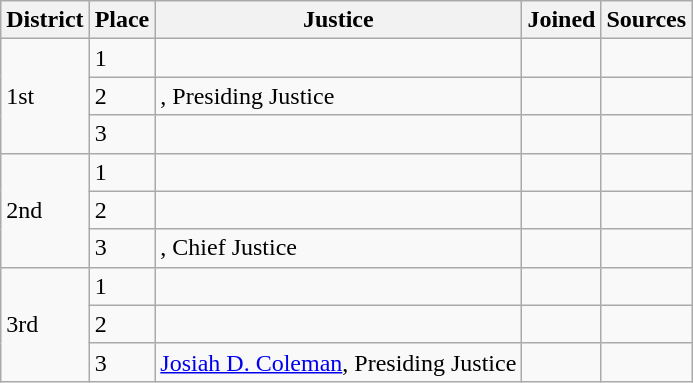<table class="wikitable sortable">
<tr>
<th>District</th>
<th>Place</th>
<th>Justice</th>
<th>Joined</th>
<th>Sources</th>
</tr>
<tr>
<td rowspan=3>1st</td>
<td>1</td>
<td></td>
<td></td>
<td></td>
</tr>
<tr>
<td>2</td>
<td>, Presiding Justice</td>
<td></td>
<td></td>
</tr>
<tr>
<td>3</td>
<td></td>
<td></td>
<td></td>
</tr>
<tr>
<td rowspan=3>2nd</td>
<td>1</td>
<td></td>
<td></td>
<td></td>
</tr>
<tr>
<td>2</td>
<td></td>
<td></td>
<td></td>
</tr>
<tr>
<td>3</td>
<td>, Chief Justice</td>
<td></td>
<td></td>
</tr>
<tr>
<td rowspan=3>3rd</td>
<td>1</td>
<td></td>
<td></td>
<td></td>
</tr>
<tr>
<td>2</td>
<td></td>
<td></td>
<td></td>
</tr>
<tr>
<td>3</td>
<td><a href='#'>Josiah D. Coleman</a>, Presiding Justice</td>
<td></td>
<td></td>
</tr>
</table>
